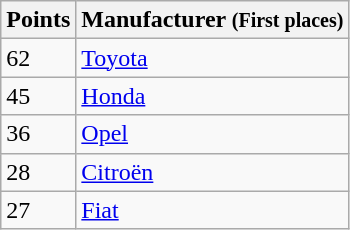<table class="wikitable">
<tr>
<th>Points</th>
<th>Manufacturer <small>(First places)</small></th>
</tr>
<tr>
<td>62</td>
<td> <a href='#'>Toyota</a></td>
</tr>
<tr>
<td>45</td>
<td> <a href='#'>Honda</a></td>
</tr>
<tr>
<td>36</td>
<td> <a href='#'>Opel</a></td>
</tr>
<tr>
<td>28</td>
<td> <a href='#'>Citroën</a></td>
</tr>
<tr>
<td>27</td>
<td> <a href='#'>Fiat</a></td>
</tr>
</table>
